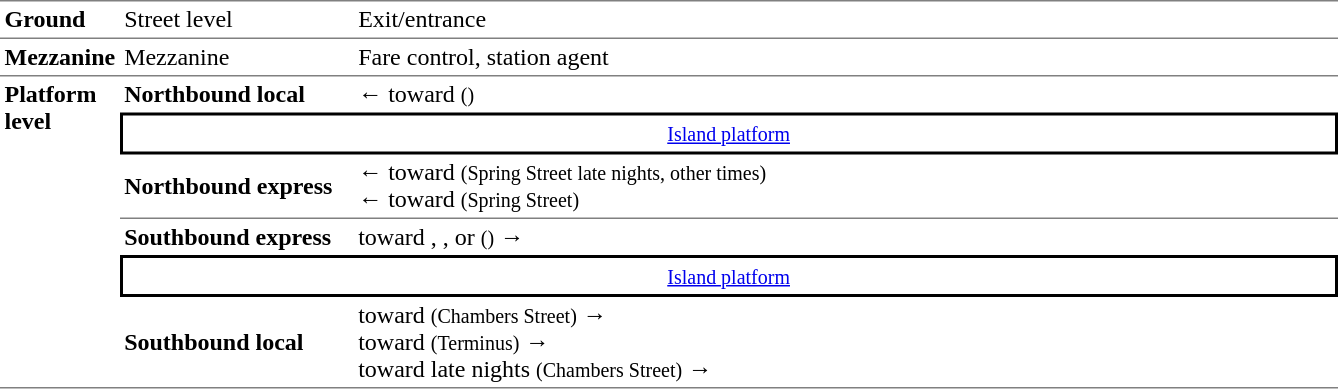<table table border=0 cellspacing=0 cellpadding=3>
<tr>
<td style="border-bottom:solid 1px gray;border-top:solid 1px gray;" width=50><strong>Ground</strong></td>
<td style="border-top:solid 1px gray;border-bottom:solid 1px gray;" width=150>Street level</td>
<td style="border-top:solid 1px gray;border-bottom:solid 1px gray;" width=650>Exit/entrance</td>
</tr>
<tr>
<td><strong>Mezzanine</strong></td>
<td>Mezzanine</td>
<td>Fare control, station agent</td>
</tr>
<tr>
<td style="border-top:solid 1px gray;border-bottom:solid 1px gray;" rowspan=6 valign=top><strong>Platform level</strong></td>
<td style="border-top:solid 1px gray;"><span><strong>Northbound local</strong></span></td>
<td style="border-top:solid 1px gray;">←  toward  <small>()</small></td>
</tr>
<tr>
<td style="border-top:solid 2px black;border-right:solid 2px black;border-left:solid 2px black;border-bottom:solid 2px black;text-align:center;" colspan=2><small><a href='#'>Island platform</a></small></td>
</tr>
<tr>
<td style="border-bottom:solid 1px gray;"><span><strong>Northbound express</strong></span></td>
<td style="border-bottom:solid 1px gray;">←  toward  <small>(Spring Street late nights,  other times)</small><br>←  toward  <small>(Spring Street)</small></td>
</tr>
<tr>
<td><span><strong>Southbound express</strong></span></td>
<td>  toward , , or  <small>()</small> →</td>
</tr>
<tr>
<td style="border-top:solid 2px black;border-right:solid 2px black;border-left:solid 2px black;border-bottom:solid 2px black;text-align:center;" colspan=2><small><a href='#'>Island platform</a></small></td>
</tr>
<tr>
<td style="border-bottom:solid 1px gray;"><span><strong>Southbound local</strong></span></td>
<td style="border-bottom:solid 1px gray;">  toward  <small>(Chambers Street)</small> →<br>  toward  <small>(Terminus)</small> →<br>  toward  late nights <small>(Chambers Street)</small> →</td>
</tr>
</table>
